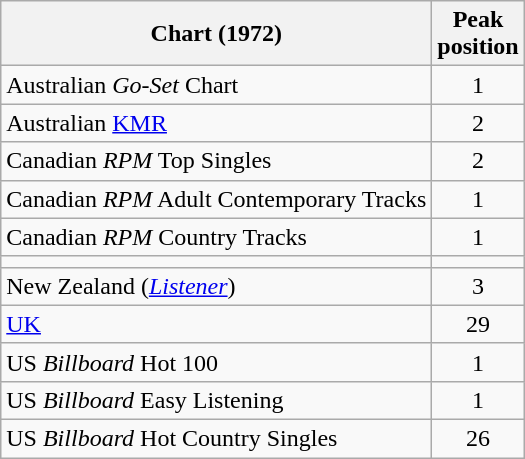<table class="wikitable sortable">
<tr>
<th>Chart (1972)</th>
<th>Peak<br>position</th>
</tr>
<tr>
<td>Australian <em>Go-Set</em> Chart</td>
<td style="text-align:center;">1</td>
</tr>
<tr>
<td>Australian <a href='#'>KMR</a></td>
<td style="text-align:center;">2</td>
</tr>
<tr>
<td>Canadian <em>RPM</em> Top Singles</td>
<td style="text-align:center;">2</td>
</tr>
<tr>
<td>Canadian <em>RPM</em> Adult Contemporary Tracks</td>
<td style="text-align:center;">1</td>
</tr>
<tr>
<td>Canadian <em>RPM</em> Country Tracks</td>
<td style="text-align:center;">1</td>
</tr>
<tr>
<td></td>
</tr>
<tr>
<td>New Zealand (<em><a href='#'>Listener</a></em>)</td>
<td style="text-align:center;">3</td>
</tr>
<tr>
<td><a href='#'>UK</a></td>
<td style="text-align:center;">29</td>
</tr>
<tr>
<td>US <em>Billboard</em> Hot 100</td>
<td style="text-align:center;">1</td>
</tr>
<tr>
<td>US <em>Billboard</em> Easy Listening </td>
<td style="text-align:center;">1</td>
</tr>
<tr>
<td>US <em>Billboard</em> Hot Country Singles </td>
<td style="text-align:center;">26</td>
</tr>
</table>
